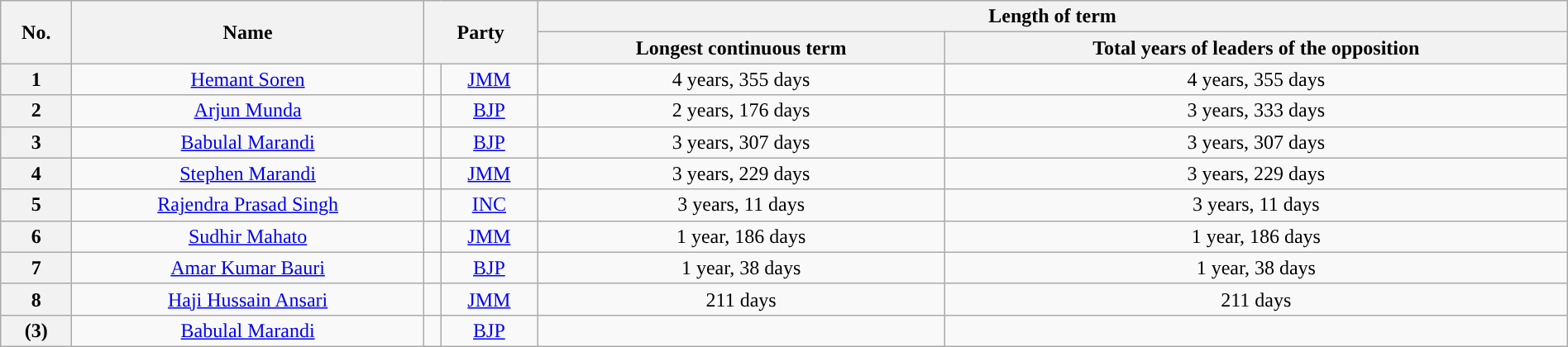<table class="wikitable sortable" style="width:100%; text-align:center">
<tr>
<th rowspan=2>No.</th>
<th rowspan=2>Name</th>
<th rowspan=2 colspan=2>Party</th>
<th colspan=2>Length of term</th>
</tr>
<tr>
<th>Longest continuous term</th>
<th>Total years of leaders of the opposition</th>
</tr>
<tr>
<th>1</th>
<td><a href='#'>Hemant Soren</a></td>
<td style="background-color:"></td>
<td><a href='#'>JMM</a></td>
<td>4 years, 355 days</td>
<td>4 years, 355 days</td>
</tr>
<tr>
<th>2</th>
<td><a href='#'>Arjun Munda</a></td>
<td style="background-color:"></td>
<td><a href='#'>BJP</a></td>
<td>2 years, 176 days</td>
<td>3 years, 333 days</td>
</tr>
<tr>
<th>3</th>
<td><a href='#'>Babulal Marandi</a></td>
<td style="background-color:"></td>
<td><a href='#'>BJP</a></td>
<td>3 years, 307 days</td>
<td>3 years, 307 days</td>
</tr>
<tr>
<th>4</th>
<td><a href='#'>Stephen Marandi</a></td>
<td style="background-color:"></td>
<td><a href='#'>JMM</a></td>
<td>3 years, 229 days</td>
<td>3 years, 229 days</td>
</tr>
<tr>
<th>5</th>
<td><a href='#'>Rajendra Prasad Singh</a></td>
<td style="background-color:"></td>
<td><a href='#'>INC</a></td>
<td>3 years, 11 days</td>
<td>3 years, 11 days</td>
</tr>
<tr>
<th>6</th>
<td><a href='#'>Sudhir Mahato</a></td>
<td style="background-color:"></td>
<td><a href='#'>JMM</a></td>
<td>1 year, 186 days</td>
<td>1 year, 186 days</td>
</tr>
<tr>
<th>7</th>
<td><a href='#'>Amar Kumar Bauri</a></td>
<td style="background-color:"></td>
<td><a href='#'>BJP</a></td>
<td>1 year, 38 days</td>
<td>1 year, 38 days</td>
</tr>
<tr>
<th>8</th>
<td><a href='#'>Haji Hussain Ansari</a></td>
<td style="background-color:"></td>
<td><a href='#'>JMM</a></td>
<td>211 days</td>
<td>211 days</td>
</tr>
<tr>
<th>(3)</th>
<td><a href='#'>Babulal Marandi</a></td>
<td style="background-color:"></td>
<td><a href='#'>BJP</a></td>
<td></td>
<td></td>
</tr>
</table>
